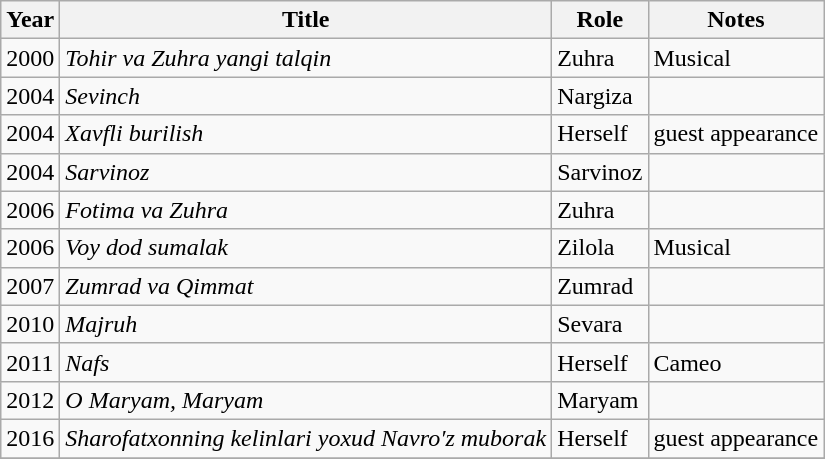<table class="wikitable sortable">
<tr>
<th>Year</th>
<th>Title</th>
<th>Role</th>
<th class="unsortable">Notes</th>
</tr>
<tr>
<td>2000</td>
<td><em>Tohir va Zuhra yangi talqin</em></td>
<td>Zuhra</td>
<td>Musical</td>
</tr>
<tr>
<td>2004</td>
<td><em>Sevinch</em></td>
<td>Nargiza</td>
<td></td>
</tr>
<tr>
<td>2004</td>
<td><em>Xavfli burilish</em></td>
<td>Herself</td>
<td>guest appearance</td>
</tr>
<tr>
<td>2004</td>
<td><em>Sarvinoz</em></td>
<td>Sarvinoz</td>
<td></td>
</tr>
<tr>
<td>2006</td>
<td><em>Fotima va Zuhra</em></td>
<td>Zuhra</td>
<td></td>
</tr>
<tr>
<td>2006</td>
<td><em>Voy dod sumalak</em></td>
<td>Zilola</td>
<td>Musical</td>
</tr>
<tr>
<td>2007</td>
<td><em>Zumrad va Qimmat</em></td>
<td>Zumrad</td>
<td></td>
</tr>
<tr>
<td>2010</td>
<td><em>Majruh</em></td>
<td>Sevara</td>
<td></td>
</tr>
<tr>
<td>2011</td>
<td><em>Nafs</em></td>
<td>Herself</td>
<td>Cameo</td>
</tr>
<tr>
<td>2012</td>
<td><em>O Maryam, Maryam</em></td>
<td>Maryam</td>
<td></td>
</tr>
<tr>
<td>2016</td>
<td><em>Sharofatxonning kelinlari yoxud Navro′z muborak</em></td>
<td>Herself</td>
<td>guest appearance</td>
</tr>
<tr>
</tr>
</table>
